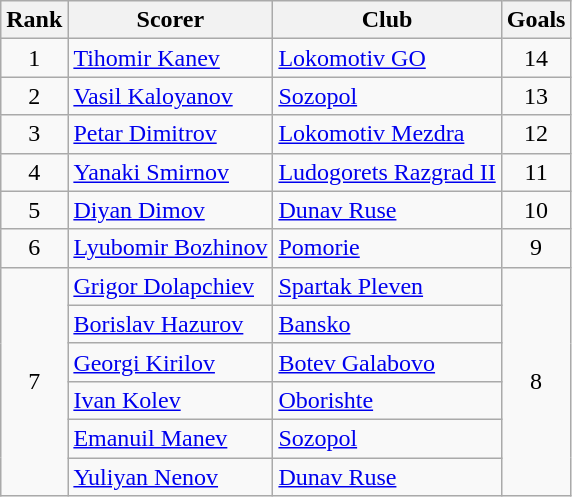<table class="wikitable" style="text-align:center">
<tr>
<th>Rank</th>
<th>Scorer</th>
<th>Club</th>
<th>Goals</th>
</tr>
<tr>
<td rowspan="1">1</td>
<td align="left"> <a href='#'>Tihomir Kanev</a></td>
<td align="left"><a href='#'>Lokomotiv GO</a></td>
<td rowspan="1">14</td>
</tr>
<tr>
<td rowspan="1">2</td>
<td align="left"> <a href='#'>Vasil Kaloyanov</a></td>
<td align="left"><a href='#'>Sozopol</a></td>
<td rowspan="1">13</td>
</tr>
<tr>
<td rowspan="1">3</td>
<td align="left"> <a href='#'>Petar Dimitrov</a></td>
<td align="left"><a href='#'>Lokomotiv Mezdra</a></td>
<td rowspan="1">12</td>
</tr>
<tr>
<td rowspan="1">4</td>
<td align="left"> <a href='#'>Yanaki Smirnov</a></td>
<td align="left"><a href='#'>Ludogorets Razgrad II</a></td>
<td rowspan="1">11</td>
</tr>
<tr>
<td rowspan="1">5</td>
<td align="left"> <a href='#'>Diyan Dimov</a></td>
<td align="left"><a href='#'>Dunav Ruse</a></td>
<td rowspan="1">10</td>
</tr>
<tr>
<td rowspan="1">6</td>
<td align="left"> <a href='#'>Lyubomir Bozhinov</a></td>
<td align="left"><a href='#'>Pomorie</a></td>
<td rowspan="1">9</td>
</tr>
<tr>
<td rowspan="6">7</td>
<td align="left"> <a href='#'>Grigor Dolapchiev</a></td>
<td align="left"><a href='#'>Spartak Pleven</a></td>
<td rowspan="6">8</td>
</tr>
<tr>
<td align="left"> <a href='#'>Borislav Hazurov</a></td>
<td align="left"><a href='#'>Bansko</a></td>
</tr>
<tr>
<td align="left"> <a href='#'>Georgi Kirilov</a></td>
<td align="left"><a href='#'>Botev Galabovo</a></td>
</tr>
<tr>
<td align="left"> <a href='#'>Ivan Kolev</a></td>
<td align="left"><a href='#'>Oborishte</a></td>
</tr>
<tr>
<td align="left"> <a href='#'>Emanuil Manev</a></td>
<td align="left"><a href='#'>Sozopol</a></td>
</tr>
<tr>
<td align="left"> <a href='#'>Yuliyan Nenov</a></td>
<td align="left"><a href='#'>Dunav Ruse</a></td>
</tr>
</table>
